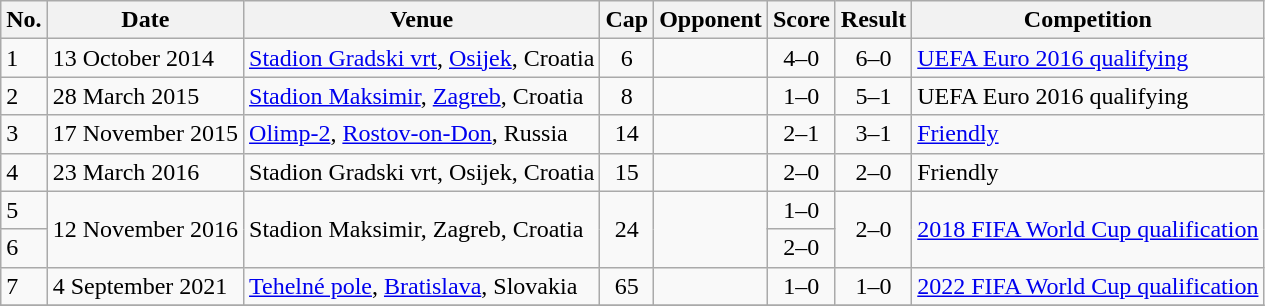<table class="wikitable sortable">
<tr>
<th scope="col">No.</th>
<th scope="col">Date</th>
<th scope="col">Venue</th>
<th scope="col">Cap</th>
<th scope="col">Opponent</th>
<th scope="col">Score</th>
<th scope="col">Result</th>
<th scope="col">Competition</th>
</tr>
<tr>
<td>1</td>
<td>13 October 2014</td>
<td><a href='#'>Stadion Gradski vrt</a>, <a href='#'>Osijek</a>, Croatia</td>
<td style="text-align:center">6</td>
<td></td>
<td style="text-align:center">4–0</td>
<td style="text-align:center">6–0</td>
<td><a href='#'>UEFA Euro 2016 qualifying</a></td>
</tr>
<tr>
<td>2</td>
<td>28 March 2015</td>
<td><a href='#'>Stadion Maksimir</a>, <a href='#'>Zagreb</a>, Croatia</td>
<td style="text-align:center">8</td>
<td></td>
<td style="text-align:center">1–0</td>
<td style="text-align:center">5–1</td>
<td>UEFA Euro 2016 qualifying</td>
</tr>
<tr>
<td>3</td>
<td>17 November 2015</td>
<td><a href='#'>Olimp-2</a>, <a href='#'>Rostov-on-Don</a>, Russia</td>
<td style="text-align:center">14</td>
<td></td>
<td style="text-align:center">2–1</td>
<td style="text-align:center">3–1</td>
<td><a href='#'>Friendly</a></td>
</tr>
<tr>
<td>4</td>
<td>23 March 2016</td>
<td>Stadion Gradski vrt, Osijek, Croatia</td>
<td style="text-align:center">15</td>
<td></td>
<td style="text-align:center">2–0</td>
<td style="text-align:center">2–0</td>
<td>Friendly</td>
</tr>
<tr>
<td>5</td>
<td rowspan="2">12 November 2016</td>
<td rowspan="2">Stadion Maksimir, Zagreb, Croatia</td>
<td rowspan="2" align=center>24</td>
<td rowspan="2"></td>
<td style="text-align:center">1–0</td>
<td rowspan="2" style="text-align:center">2–0</td>
<td rowspan="2"><a href='#'>2018 FIFA World Cup qualification</a></td>
</tr>
<tr>
<td>6</td>
<td style="text-align:center">2–0</td>
</tr>
<tr>
<td>7</td>
<td>4 September 2021</td>
<td><a href='#'>Tehelné pole</a>, <a href='#'>Bratislava</a>, Slovakia</td>
<td style="text-align:center">65</td>
<td></td>
<td style="text-align:center">1–0</td>
<td style="text-align:center">1–0</td>
<td><a href='#'>2022 FIFA World Cup qualification</a></td>
</tr>
<tr>
</tr>
</table>
